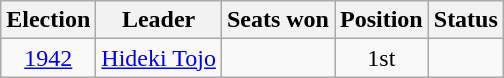<table class=wikitable style=text-align:center>
<tr>
<th>Election</th>
<th>Leader</th>
<th>Seats won</th>
<th>Position</th>
<th>Status</th>
</tr>
<tr>
<td><a href='#'>1942</a></td>
<td><a href='#'>Hideki Tojo</a></td>
<td></td>
<td>1st</td>
<td></td>
</tr>
</table>
